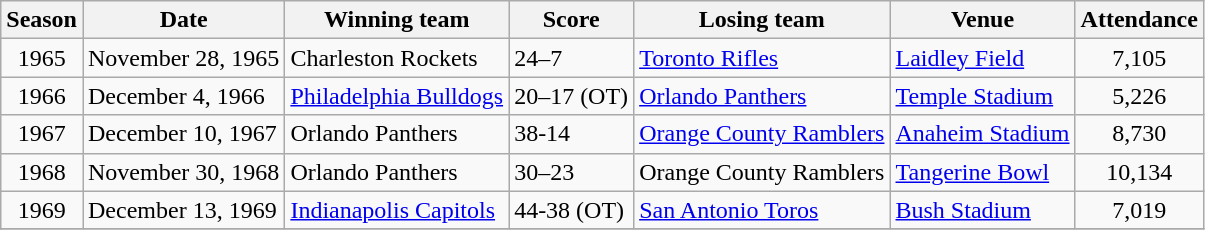<table class="wikitable">
<tr>
<th>Season</th>
<th>Date</th>
<th>Winning team</th>
<th>Score</th>
<th>Losing team</th>
<th>Venue</th>
<th>Attendance</th>
</tr>
<tr>
<td align=center>1965</td>
<td>November 28, 1965</td>
<td>Charleston Rockets</td>
<td>24–7</td>
<td><a href='#'>Toronto Rifles</a></td>
<td><a href='#'>Laidley Field</a></td>
<td align=center>7,105</td>
</tr>
<tr>
<td align=center>1966</td>
<td>December 4, 1966</td>
<td><a href='#'>Philadelphia Bulldogs</a></td>
<td>20–17 (OT)</td>
<td><a href='#'>Orlando Panthers</a></td>
<td><a href='#'>Temple Stadium</a></td>
<td align=center>5,226</td>
</tr>
<tr>
<td align=center>1967</td>
<td>December 10, 1967</td>
<td>Orlando Panthers</td>
<td>38-14</td>
<td><a href='#'>Orange County Ramblers</a></td>
<td><a href='#'>Anaheim Stadium</a></td>
<td align=center>8,730</td>
</tr>
<tr>
<td align=center>1968</td>
<td>November 30, 1968</td>
<td>Orlando Panthers</td>
<td>30–23</td>
<td>Orange County Ramblers</td>
<td><a href='#'>Tangerine Bowl</a></td>
<td align=center>10,134</td>
</tr>
<tr>
<td align=center>1969</td>
<td>December 13, 1969</td>
<td><a href='#'>Indianapolis Capitols</a></td>
<td>44-38 (OT)</td>
<td><a href='#'>San Antonio Toros</a></td>
<td><a href='#'>Bush Stadium</a></td>
<td align=center>7,019</td>
</tr>
<tr>
</tr>
</table>
